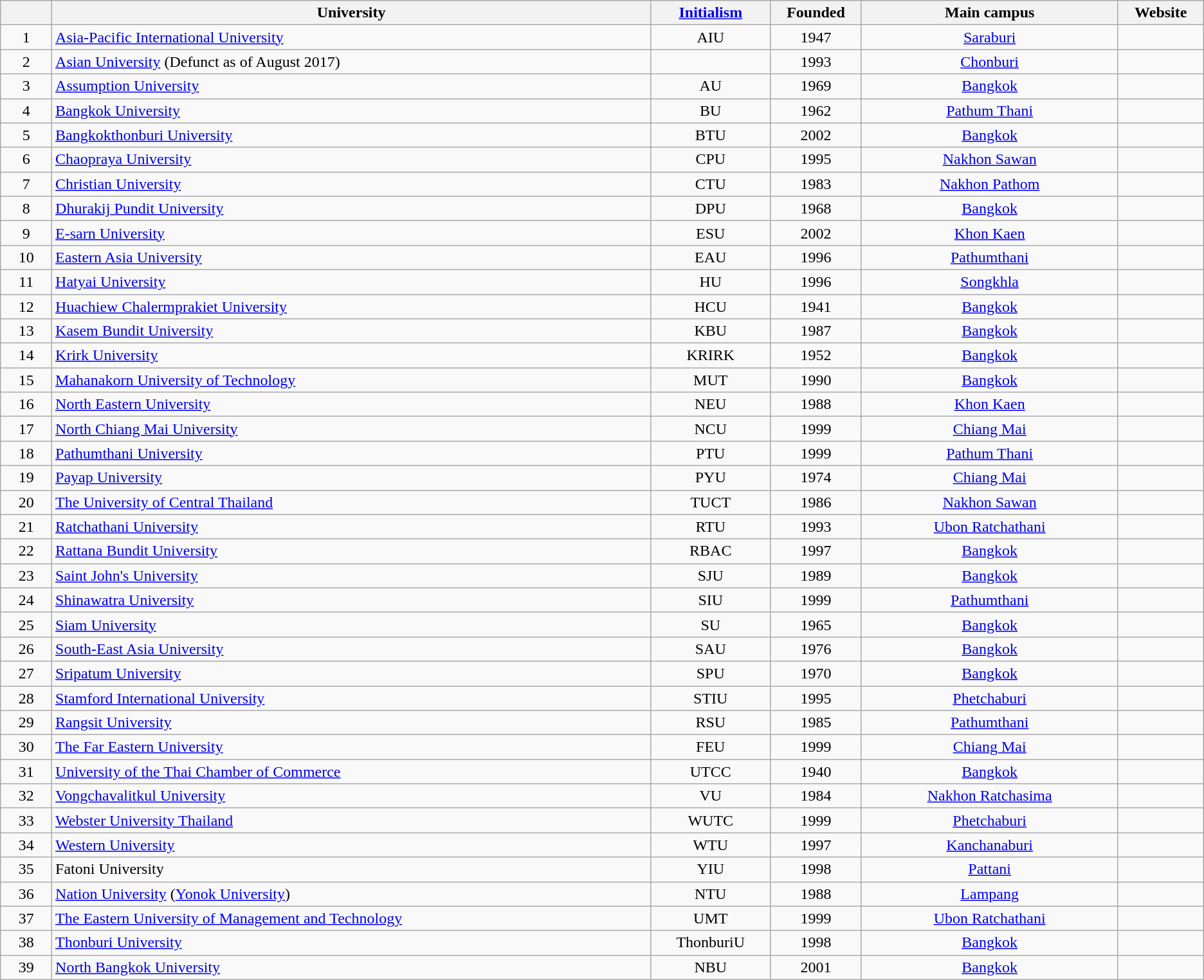<table class="wikitable sortable">
<tr>
<th></th>
<th>University</th>
<th class="unsortable"><a href='#'>Initialism</a></th>
<th>Founded</th>
<th>Main campus</th>
<th class="unsortable">Website</th>
</tr>
<tr>
<td style="text-align:center; width:3%;">1</td>
<td style="width:35%;"><a href='#'>Asia-Pacific International University</a></td>
<td style="text-align:center; width:7%;">AIU</td>
<td style="text-align:center; width:5%;">1947</td>
<td style="text-align:center; width:15%;"><a href='#'>Saraburi</a></td>
<td style="text-align:center; width:5%;"></td>
</tr>
<tr>
<td style="text-align:center; width:3%;">2</td>
<td style="width:35%;"><a href='#'>Asian University</a> (Defunct as of August 2017)</td>
<td style="text-align:center; width:7%;"></td>
<td style="text-align:center; width:5%;">1993</td>
<td style="text-align:center; width:15%;"><a href='#'>Chonburi</a></td>
<td style="text-align:center; width:5%;"></td>
</tr>
<tr>
<td style="text-align:center; width:3%;">3</td>
<td style="width:35%;"><a href='#'>Assumption University</a></td>
<td style="text-align:center; width:7%;">AU</td>
<td style="text-align:center; width:5%;">1969</td>
<td style="text-align:center; width:15%;"><a href='#'>Bangkok</a></td>
<td style="text-align:center; width:5%;"></td>
</tr>
<tr>
<td style="text-align:center; width:3%;">4</td>
<td style="width:35%;"><a href='#'>Bangkok University</a></td>
<td style="text-align:center; width:7%;">BU</td>
<td style="text-align:center; width:5%;">1962</td>
<td style="text-align:center; width:15%;"><a href='#'>Pathum Thani</a></td>
<td style="text-align:center; width:5%;"></td>
</tr>
<tr>
<td style="text-align:center; width:3%;">5</td>
<td style="width:35%;"><a href='#'>Bangkokthonburi University</a></td>
<td style="text-align:center; width:7%;">BTU</td>
<td style="text-align:center; width:5%;">2002</td>
<td style="text-align:center; width:15%;"><a href='#'>Bangkok</a></td>
<td style="text-align:center; width:5%;"></td>
</tr>
<tr>
<td style="text-align:center; width:3%;">6</td>
<td style="width:35%;"><a href='#'>Chaopraya University</a></td>
<td style="text-align:center; width:7%;">CPU</td>
<td style="text-align:center; width:5%;">1995</td>
<td style="text-align:center; width:15%;"><a href='#'>Nakhon Sawan</a></td>
<td style="text-align:center; width:5%;"></td>
</tr>
<tr>
<td style="text-align:center; width:3%;">7</td>
<td style="width:35%;"><a href='#'>Christian University</a></td>
<td style="text-align:center; width:7%;">CTU</td>
<td style="text-align:center; width:5%;">1983</td>
<td style="text-align:center; width:15%;"><a href='#'>Nakhon Pathom</a></td>
<td style="text-align:center; width:5%;"></td>
</tr>
<tr>
<td style="text-align:center; width:3%;">8</td>
<td style="width:35%;"><a href='#'>Dhurakij Pundit University</a></td>
<td style="text-align:center; width:7%;">DPU</td>
<td style="text-align:center; width:5%;">1968</td>
<td style="text-align:center; width:15%;"><a href='#'>Bangkok</a></td>
<td style="text-align:center; width:5%;"></td>
</tr>
<tr>
<td style="text-align:center; width:3%;">9</td>
<td style="width:35%;"><a href='#'>E-sarn University</a></td>
<td style="text-align:center; width:7%;">ESU</td>
<td style="text-align:center; width:5%;">2002</td>
<td style="text-align:center; width:15%;"><a href='#'>Khon Kaen</a></td>
<td style="text-align:center; width:5%;"></td>
</tr>
<tr>
<td style="text-align:center; width:3%;">10</td>
<td style="width:35%;"><a href='#'>Eastern Asia University</a></td>
<td style="text-align:center; width:7%;">EAU</td>
<td style="text-align:center; width:5%;">1996</td>
<td style="text-align:center; width:15%;"><a href='#'>Pathumthani</a></td>
<td style="text-align:center; width:5%;"></td>
</tr>
<tr>
<td style="text-align:center; width:3%;">11</td>
<td style="width:35%;"><a href='#'>Hatyai University</a></td>
<td style="text-align:center; width:7%;">HU</td>
<td style="text-align:center; width:5%;">1996</td>
<td style="text-align:center; width:15%;"><a href='#'>Songkhla</a></td>
<td style="text-align:center; width:5%;"></td>
</tr>
<tr>
<td style="text-align:center; width:3%;">12</td>
<td style="width:35%;"><a href='#'>Huachiew Chalermprakiet University</a></td>
<td style="text-align:center; width:7%;">HCU</td>
<td style="text-align:center; width:5%;">1941</td>
<td style="text-align:center; width:15%;"><a href='#'>Bangkok</a></td>
<td style="text-align:center; width:5%;"></td>
</tr>
<tr>
<td style="text-align:center; width:3%;">13</td>
<td style="width:35%;"><a href='#'>Kasem Bundit University</a></td>
<td style="text-align:center; width:7%;">KBU</td>
<td style="text-align:center; width:5%;">1987</td>
<td style="text-align:center; width:15%;"><a href='#'>Bangkok</a></td>
<td style="text-align:center; width:5%;"></td>
</tr>
<tr>
<td style="text-align:center; width:3%;">14</td>
<td style="width:35%;"><a href='#'>Krirk University</a></td>
<td style="text-align:center; width:7%;">KRIRK</td>
<td style="text-align:center; width:5%;">1952</td>
<td style="text-align:center; width:15%;"><a href='#'>Bangkok</a></td>
<td style="text-align:center; width:5%;"></td>
</tr>
<tr>
<td style="text-align:center; width:3%;">15</td>
<td style="width:35%;"><a href='#'>Mahanakorn University of Technology</a></td>
<td style="text-align:center; width:7%;">MUT</td>
<td style="text-align:center; width:5%;">1990</td>
<td style="text-align:center; width:15%;"><a href='#'>Bangkok</a></td>
<td style="text-align:center; width:5%;"></td>
</tr>
<tr>
<td style="text-align:center; width:3%;">16</td>
<td style="width:35%;"><a href='#'>North Eastern University</a></td>
<td style="text-align:center; width:7%;">NEU</td>
<td style="text-align:center; width:5%;">1988</td>
<td style="text-align:center; width:15%;"><a href='#'>Khon Kaen</a></td>
<td style="text-align:center; width:5%;"></td>
</tr>
<tr>
<td style="text-align:center; width:3%;">17</td>
<td style="width:35%;"><a href='#'>North Chiang Mai University</a></td>
<td style="text-align:center; width:7%;">NCU</td>
<td style="text-align:center; width:5%;">1999</td>
<td style="text-align:center; width:15%;"><a href='#'>Chiang Mai</a></td>
<td style="text-align:center; width:5%;"></td>
</tr>
<tr>
<td style="text-align:center; width:3%;">18</td>
<td style="width:35%;"><a href='#'>Pathumthani University</a></td>
<td style="text-align:center; width:7%;">PTU</td>
<td style="text-align:center; width:5%;">1999</td>
<td style="text-align:center; width:15%;"><a href='#'>Pathum Thani</a></td>
<td style="text-align:center; width:5%;"></td>
</tr>
<tr>
<td style="text-align:center; width:3%;">19</td>
<td style="width:35%;"><a href='#'>Payap University</a></td>
<td style="text-align:center; width:7%;">PYU</td>
<td style="text-align:center; width:5%;">1974</td>
<td style="text-align:center; width:15%;"><a href='#'>Chiang Mai</a></td>
<td style="text-align:center; width:5%;"></td>
</tr>
<tr>
<td style="text-align:center; width:3%;">20</td>
<td style="width:35%;"><a href='#'>The University of Central Thailand</a></td>
<td style="text-align:center; width:7%;">TUCT</td>
<td style="text-align:center; width:5%;">1986</td>
<td style="text-align:center; width:15%;"><a href='#'>Nakhon Sawan</a></td>
<td style="text-align:center; width:5%;"></td>
</tr>
<tr>
<td style="text-align:center; width:3%;">21</td>
<td style="width:35%;"><a href='#'>Ratchathani University</a></td>
<td style="text-align:center; width:7%;">RTU</td>
<td style="text-align:center; width:5%;">1993</td>
<td style="text-align:center; width:15%;"><a href='#'>Ubon Ratchathani</a></td>
<td style="text-align:center; width:5%;"></td>
</tr>
<tr>
<td style="text-align:center; width:3%;">22</td>
<td style="width:35%;"><a href='#'>Rattana Bundit University</a></td>
<td style="text-align:center; width:7%;">RBAC</td>
<td style="text-align:center; width:5%;">1997</td>
<td style="text-align:center; width:15%;"><a href='#'>Bangkok</a></td>
<td style="text-align:center; width:5%;"></td>
</tr>
<tr>
<td style="text-align:center; width:3%;">23</td>
<td style="width:35%;"><a href='#'>Saint John's University</a></td>
<td style="text-align:center; width:7%;">SJU</td>
<td style="text-align:center; width:5%;">1989</td>
<td style="text-align:center; width:15%;"><a href='#'>Bangkok</a></td>
<td style="text-align:center; width:5%;"></td>
</tr>
<tr>
<td style="text-align:center; width:3%;">24</td>
<td style="width:35%;"><a href='#'>Shinawatra University</a></td>
<td style="text-align:center; width:7%;">SIU</td>
<td style="text-align:center; width:5%;">1999</td>
<td style="text-align:center; width:15%;"><a href='#'>Pathumthani</a></td>
<td style="text-align:center; width:5%;"></td>
</tr>
<tr>
<td style="text-align:center; width:3%;">25</td>
<td style="width:35%;"><a href='#'>Siam University</a></td>
<td style="text-align:center; width:7%;">SU</td>
<td style="text-align:center; width:5%;">1965</td>
<td style="text-align:center; width:15%;"><a href='#'>Bangkok</a></td>
<td style="text-align:center; width:5%;"></td>
</tr>
<tr>
<td style="text-align:center; width:3%;">26</td>
<td style="width:35%;"><a href='#'>South-East Asia University</a></td>
<td style="text-align:center; width:7%;">SAU</td>
<td style="text-align:center; width:5%;">1976</td>
<td style="text-align:center; width:15%;"><a href='#'>Bangkok</a></td>
<td style="text-align:center; width:5%;"></td>
</tr>
<tr>
<td style="text-align:center; width:3%;">27</td>
<td style="width:35%;"><a href='#'>Sripatum University</a></td>
<td style="text-align:center; width:7%;">SPU</td>
<td style="text-align:center; width:5%;">1970</td>
<td style="text-align:center; width:15%;"><a href='#'>Bangkok</a></td>
<td style="text-align:center; width:5%;"></td>
</tr>
<tr>
<td style="text-align:center; width:3%;">28</td>
<td style="width:35%;"><a href='#'>Stamford International University</a></td>
<td style="text-align:center; width:7%;">STIU</td>
<td style="text-align:center; width:5%;">1995</td>
<td style="text-align:center; width:15%;"><a href='#'>Phetchaburi</a></td>
<td style="text-align:center; width:5%;"></td>
</tr>
<tr>
<td style="text-align:center; width:3%;">29</td>
<td style="width:35%;"><a href='#'>Rangsit University</a></td>
<td style="text-align:center; width:7%;">RSU</td>
<td style="text-align:center; width:5%;">1985</td>
<td style="text-align:center; width:15%;"><a href='#'>Pathumthani</a></td>
<td style="text-align:center; width:5%;"></td>
</tr>
<tr>
<td style="text-align:center; width:3%;">30</td>
<td style="width:35%;"><a href='#'>The Far Eastern University</a></td>
<td style="text-align:center; width:7%;">FEU</td>
<td style="text-align:center; width:5%;">1999</td>
<td style="text-align:center; width:15%;"><a href='#'>Chiang Mai</a></td>
<td style="text-align:center; width:5%;"></td>
</tr>
<tr>
<td style="text-align:center; width:3%;">31</td>
<td style="width:35%;"><a href='#'>University of the Thai Chamber of Commerce</a></td>
<td style="text-align:center; width:7%;">UTCC</td>
<td style="text-align:center; width:5%;">1940</td>
<td style="text-align:center; width:15%;"><a href='#'>Bangkok</a></td>
<td style="text-align:center; width:5%;"></td>
</tr>
<tr>
<td style="text-align:center; width:3%;">32</td>
<td style="width:35%;"><a href='#'>Vongchavalitkul University</a></td>
<td style="text-align:center; width:7%;">VU</td>
<td style="text-align:center; width:5%;">1984</td>
<td style="text-align:center; width:15%;"><a href='#'>Nakhon Ratchasima</a></td>
<td style="text-align:center; width:5%;"></td>
</tr>
<tr>
<td style="text-align:center; width:3%;">33</td>
<td style="width:35%;"><a href='#'>Webster University Thailand</a></td>
<td style="text-align:center; width:7%;">WUTC</td>
<td style="text-align:center; width:5%;">1999</td>
<td style="text-align:center; width:15%;"><a href='#'>Phetchaburi</a></td>
<td style="text-align:center; width:5%;"></td>
</tr>
<tr>
<td style="text-align:center; width:3%;">34</td>
<td style="width:35%;"><a href='#'>Western University</a></td>
<td style="text-align:center; width:7%;">WTU</td>
<td style="text-align:center; width:5%;">1997</td>
<td style="text-align:center; width:15%;"><a href='#'>Kanchanaburi</a></td>
<td style="text-align:center; width:5%;"></td>
</tr>
<tr>
<td style="text-align:center; width:3%;">35</td>
<td style="width:35%;">Fatoni University</td>
<td style="text-align:center; width:7%;">YIU</td>
<td style="text-align:center; width:5%;">1998</td>
<td style="text-align:center; width:15%;"><a href='#'>Pattani</a></td>
<td style="text-align:center; width:5%;"></td>
</tr>
<tr>
<td style="text-align:center; width:3%;">36</td>
<td style="width:35%;"><a href='#'>Nation University</a> (<a href='#'>Yonok University</a>)</td>
<td style="text-align:center; width:7%;">NTU</td>
<td style="text-align:center; width:5%;">1988</td>
<td style="text-align:center; width:15%;"><a href='#'>Lampang</a></td>
<td style="text-align:center; width:5%;"></td>
</tr>
<tr>
<td style="text-align:center; width:3%;">37</td>
<td style="width:35%;"><a href='#'>The Eastern University of Management and Technology</a></td>
<td style="text-align:center; width:7%;">UMT</td>
<td style="text-align:center; width:5%;">1999</td>
<td style="text-align:center; width:15%;"><a href='#'>Ubon Ratchathani</a></td>
<td style="text-align:center; width:5%;"></td>
</tr>
<tr>
<td style="text-align:center; width:3%;">38</td>
<td style="width:35%;"><a href='#'>Thonburi University</a></td>
<td style="text-align:center; width:7%;">ThonburiU</td>
<td style="text-align:center; width:5%;">1998</td>
<td style="text-align:center; width:15%;"><a href='#'>Bangkok</a></td>
<td style="text-align:center; width:5%;"></td>
</tr>
<tr>
<td style="text-align:center; width:3%;">39</td>
<td style="width:35%;"><a href='#'>North Bangkok University</a></td>
<td style="text-align:center; width:7%;">NBU</td>
<td style="text-align:center; width:5%;">2001</td>
<td style="text-align:center; width:15%;"><a href='#'>Bangkok</a></td>
<td style="text-align:center; width:5%;"></td>
</tr>
</table>
